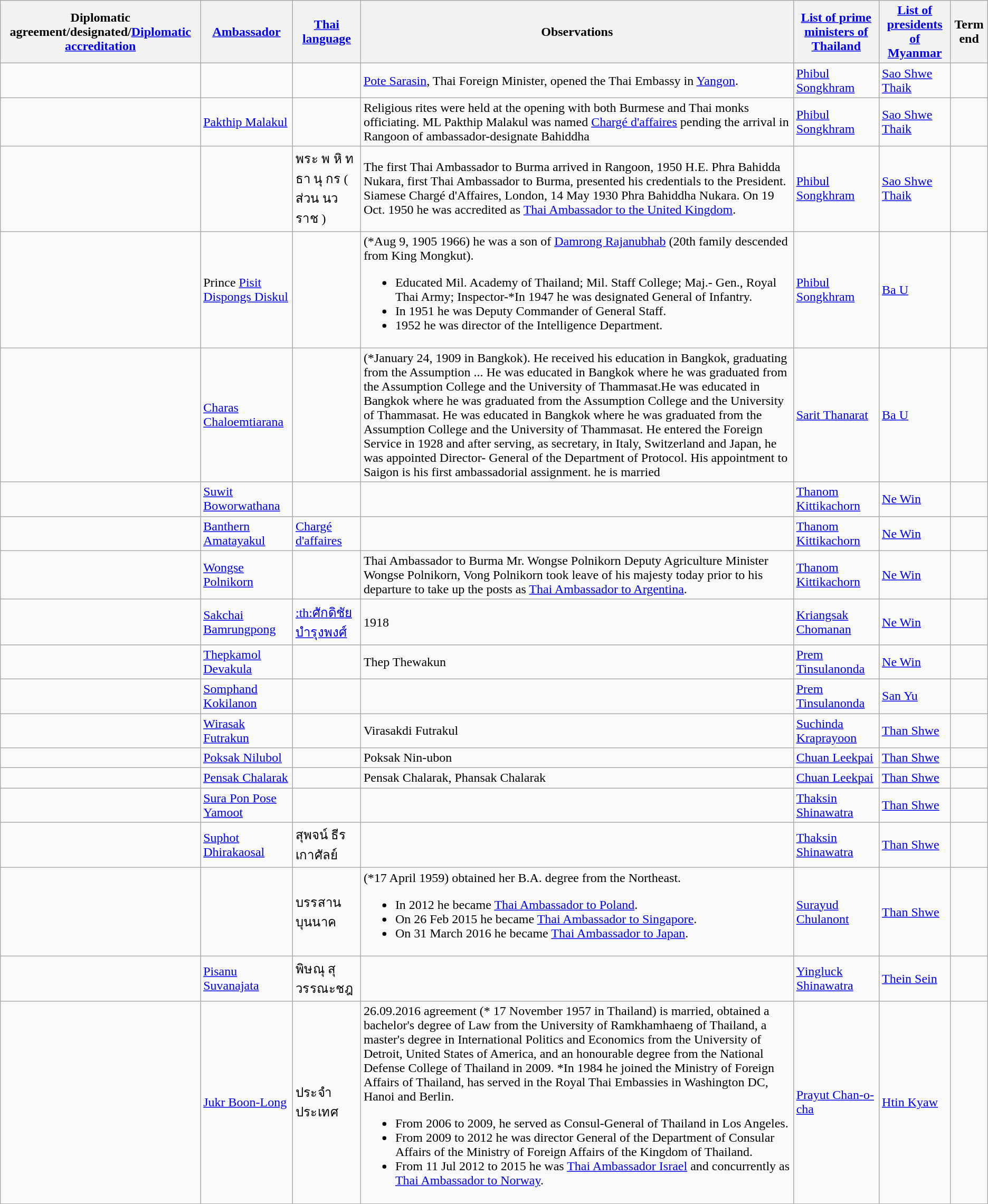<table class="wikitable sortable">
<tr>
<th>Diplomatic agreement/designated/<a href='#'>Diplomatic accreditation</a></th>
<th><a href='#'>Ambassador</a></th>
<th><a href='#'>Thai language</a></th>
<th>Observations</th>
<th><a href='#'>List of prime ministers of Thailand</a></th>
<th><a href='#'>List of presidents of Myanmar</a></th>
<th>Term end</th>
</tr>
<tr>
<td></td>
<td></td>
<td></td>
<td><a href='#'>Pote Sarasin</a>, Thai Foreign Minister, opened the Thai Embassy in <a href='#'>Yangon</a>.</td>
<td><a href='#'>Phibul Songkhram</a></td>
<td><a href='#'>Sao Shwe Thaik</a></td>
<td></td>
</tr>
<tr>
<td></td>
<td><a href='#'>Pakthip Malakul</a></td>
<td></td>
<td>Religious rites were held at the opening with both Burmese and Thai monks officiating. ML Pakthip Malakul was named <a href='#'>Chargé d'affaires</a> pending the arrival in Rangoon of ambassador-designate Bahiddha</td>
<td><a href='#'>Phibul Songkhram</a></td>
<td><a href='#'>Sao Shwe Thaik</a></td>
<td></td>
</tr>
<tr>
<td></td>
<td></td>
<td>พระ พ หิ ท ธา นุ กร ( ส่วน นว ราช )</td>
<td>The first Thai Ambassador to Burma arrived in Rangoon, 1950 H.E. Phra Bahidda Nukara, first Thai Ambassador to Burma, presented his  credentials to the President. Siamese Chargé d'Affaires, London, 14 May 1930 Phra Bahiddha Nukara. On 19 Oct. 1950 he was accredited as <a href='#'>Thai Ambassador to the United Kingdom</a>.</td>
<td><a href='#'>Phibul Songkhram</a></td>
<td><a href='#'>Sao Shwe Thaik</a></td>
<td></td>
</tr>
<tr>
<td></td>
<td>Prince <a href='#'>Pisit Dispongs Diskul</a></td>
<td></td>
<td>(*Aug 9, 1905 1966) he was a son of <a href='#'>Damrong Rajanubhab</a> (20th family descended from King Mongkut).<br><ul><li>Educated Mil. Academy of Thailand; Mil. Staff College; Maj.- Gen., Royal Thai Army; Inspector-*In 1947 he was designated General of Infantry.</li><li>In 1951 he was Deputy Commander of General Staff.</li><li>1952 he was director of the Intelligence Department.</li></ul></td>
<td><a href='#'>Phibul Songkhram</a></td>
<td><a href='#'>Ba U</a></td>
<td></td>
</tr>
<tr>
<td></td>
<td><a href='#'>Charas Chaloemtiarana</a></td>
<td></td>
<td>(*January 24, 1909 in Bangkok). He received his education in Bangkok, graduating from the Assumption ... He was educated in Bangkok where he was graduated from the Assumption College and the University of Thammasat.He was educated in Bangkok where he was graduated from the Assumption College and the University of Thammasat. He was educated in Bangkok where he was graduated from the Assumption College and the University of Thammasat. He entered the Foreign Service in 1928 and after serving, as secretary, in Italy, Switzerland and Japan, he was appointed Director- General of the Department of Protocol. His appointment to Saigon is his first ambassadorial assignment. he is married</td>
<td><a href='#'>Sarit Thanarat</a></td>
<td><a href='#'>Ba U</a></td>
<td></td>
</tr>
<tr>
<td></td>
<td><a href='#'>Suwit Boworwathana</a></td>
<td></td>
<td></td>
<td><a href='#'>Thanom Kittikachorn</a></td>
<td><a href='#'>Ne Win</a></td>
<td></td>
</tr>
<tr>
<td></td>
<td><a href='#'>Banthern Amatayakul</a></td>
<td><a href='#'>Chargé d'affaires</a></td>
<td></td>
<td><a href='#'>Thanom Kittikachorn</a></td>
<td><a href='#'>Ne Win</a></td>
<td></td>
</tr>
<tr>
<td></td>
<td><a href='#'>Wongse Polnikorn</a></td>
<td></td>
<td>Thai Ambassador to Burma Mr. Wongse Polnikorn Deputy Agriculture Minister Wongse Polnikorn, Vong Polnikorn took leave of his majesty today prior to his departure to take up the posts as <a href='#'>Thai Ambassador to Argentina</a>.</td>
<td><a href='#'>Thanom Kittikachorn</a></td>
<td><a href='#'>Ne Win</a></td>
<td></td>
</tr>
<tr>
<td></td>
<td><a href='#'>Sakchai Bamrungpong</a></td>
<td><a href='#'>:th:ศักดิชัย บำรุงพงศ์</a></td>
<td>1918</td>
<td><a href='#'>Kriangsak Chomanan</a></td>
<td><a href='#'>Ne Win</a></td>
<td></td>
</tr>
<tr>
<td></td>
<td><a href='#'>Thepkamol Devakula</a></td>
<td></td>
<td>Thep Thewakun</td>
<td><a href='#'>Prem Tinsulanonda</a></td>
<td><a href='#'>Ne Win</a></td>
<td></td>
</tr>
<tr>
<td></td>
<td><a href='#'>Somphand Kokilanon</a></td>
<td></td>
<td></td>
<td><a href='#'>Prem Tinsulanonda</a></td>
<td><a href='#'>San Yu</a></td>
<td></td>
</tr>
<tr>
<td></td>
<td><a href='#'>Wirasak Futrakun</a></td>
<td></td>
<td>Virasakdi Futrakul</td>
<td><a href='#'>Suchinda Kraprayoon</a></td>
<td><a href='#'>Than Shwe</a></td>
<td></td>
</tr>
<tr>
<td></td>
<td><a href='#'>Poksak Nilubol</a></td>
<td></td>
<td>Poksak Nin-ubon</td>
<td><a href='#'>Chuan Leekpai</a></td>
<td><a href='#'>Than Shwe</a></td>
<td></td>
</tr>
<tr>
<td></td>
<td><a href='#'>Pensak Chalarak</a></td>
<td></td>
<td>Pensak Chalarak, Phansak Chalarak</td>
<td><a href='#'>Chuan Leekpai</a></td>
<td><a href='#'>Than Shwe</a></td>
<td></td>
</tr>
<tr>
<td></td>
<td><a href='#'>Sura Pon Pose Yamoot</a></td>
<td></td>
<td></td>
<td><a href='#'>Thaksin Shinawatra</a></td>
<td><a href='#'>Than Shwe</a></td>
<td></td>
</tr>
<tr>
<td></td>
<td><a href='#'>Suphot Dhirakaosal</a></td>
<td>สุพจน์ ธีรเกาศัลย์</td>
<td></td>
<td><a href='#'>Thaksin Shinawatra</a></td>
<td><a href='#'>Than Shwe</a></td>
<td></td>
</tr>
<tr>
<td></td>
<td></td>
<td>บรรสาน บุนนาค</td>
<td>(*17 April 1959) obtained her B.A. degree from the Northeast.<br><ul><li>In 2012 he became <a href='#'>Thai Ambassador to Poland</a>.</li><li>On 26 Feb 2015 he became <a href='#'>Thai Ambassador to Singapore</a>.</li><li>On 31 March 2016 he became <a href='#'>Thai Ambassador to Japan</a>.</li></ul></td>
<td><a href='#'>Surayud Chulanont</a></td>
<td><a href='#'>Than Shwe</a></td>
<td></td>
</tr>
<tr>
<td></td>
<td><a href='#'>Pisanu Suvanajata</a></td>
<td>พิษณุ สุวรรณะชฎ</td>
<td></td>
<td><a href='#'>Yingluck Shinawatra</a></td>
<td><a href='#'>Thein Sein</a></td>
<td></td>
</tr>
<tr>
<td></td>
<td><a href='#'>Jukr Boon-Long</a></td>
<td>ประจำประเทศ</td>
<td>26.09.2016 agreement (* 17 November 1957 in Thailand) is married, obtained a bachelor's degree of Law from the University of Ramkhamhaeng of Thailand, a master's degree in International Politics and Economics from the University of Detroit, United States of America, and an honourable degree from the National Defense College of Thailand in 2009. *In 1984 he joined the Ministry of Foreign Affairs of Thailand, has served in the Royal Thai Embassies in Washington DC, Hanoi and Berlin.<br><ul><li>From 2006 to 2009, he served as Consul-General of Thailand in Los Angeles.</li><li>From 2009 to 2012 he was director General of the Department of Consular Affairs of the Ministry of Foreign Affairs of the Kingdom of Thailand.</li><li>From 11 Jul 2012 to 2015 he was <a href='#'>Thai Ambassador Israel</a> and concurrently as <a href='#'>Thai Ambassador to Norway</a>.</li></ul></td>
<td><a href='#'>Prayut Chan-o-cha</a></td>
<td><a href='#'>Htin Kyaw</a></td>
<td></td>
</tr>
</table>
